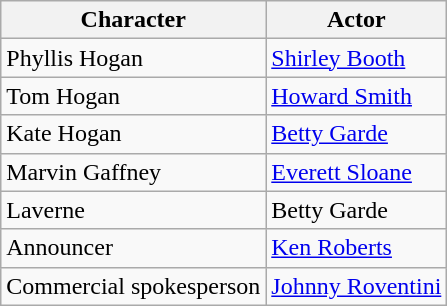<table class="wikitable">
<tr>
<th>Character</th>
<th>Actor</th>
</tr>
<tr>
<td>Phyllis Hogan</td>
<td><a href='#'>Shirley Booth</a></td>
</tr>
<tr>
<td>Tom Hogan</td>
<td><a href='#'>Howard Smith</a></td>
</tr>
<tr>
<td>Kate Hogan</td>
<td><a href='#'>Betty Garde</a></td>
</tr>
<tr>
<td>Marvin Gaffney</td>
<td><a href='#'>Everett Sloane</a></td>
</tr>
<tr>
<td>Laverne</td>
<td>Betty Garde</td>
</tr>
<tr>
<td>Announcer</td>
<td><a href='#'>Ken Roberts</a></td>
</tr>
<tr>
<td>Commercial spokesperson</td>
<td><a href='#'>Johnny Roventini</a></td>
</tr>
</table>
